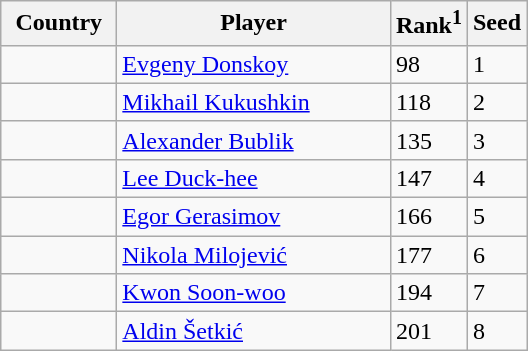<table class="sortable wikitable">
<tr>
<th width="70">Country</th>
<th width="175">Player</th>
<th>Rank<sup>1</sup></th>
<th>Seed</th>
</tr>
<tr>
<td></td>
<td><a href='#'>Evgeny Donskoy</a></td>
<td>98</td>
<td>1</td>
</tr>
<tr>
<td></td>
<td><a href='#'>Mikhail Kukushkin</a></td>
<td>118</td>
<td>2</td>
</tr>
<tr>
<td></td>
<td><a href='#'>Alexander Bublik</a></td>
<td>135</td>
<td>3</td>
</tr>
<tr>
<td></td>
<td><a href='#'>Lee Duck-hee</a></td>
<td>147</td>
<td>4</td>
</tr>
<tr>
<td></td>
<td><a href='#'>Egor Gerasimov</a></td>
<td>166</td>
<td>5</td>
</tr>
<tr>
<td></td>
<td><a href='#'>Nikola Milojević</a></td>
<td>177</td>
<td>6</td>
</tr>
<tr>
<td></td>
<td><a href='#'>Kwon Soon-woo</a></td>
<td>194</td>
<td>7</td>
</tr>
<tr>
<td></td>
<td><a href='#'>Aldin Šetkić</a></td>
<td>201</td>
<td>8</td>
</tr>
</table>
